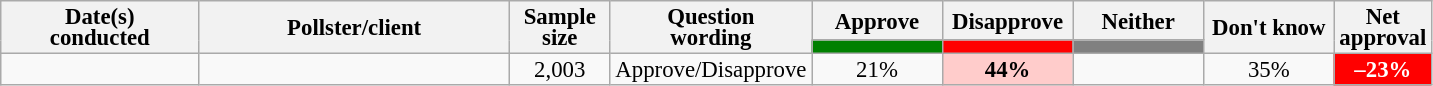<table class="wikitable collapsible sortable mw-datatable" style="text-align:center;font-size:95%;line-height:14px;">
<tr>
<th style="width:125px;" rowspan="2">Date(s)<br>conducted</th>
<th style="width:200px;" rowspan="2">Pollster/client</th>
<th style="width:60px;" rowspan="2">Sample size</th>
<th style="width:120px;" rowspan="2">Question<br>wording</th>
<th class="unsortable" style="width:80px;">Approve</th>
<th class="unsortable" style="width: 80px;">Disapprove</th>
<th class="unsortable" style="width:80px;">Neither</th>
<th class="unsortable" style="width:80px;" rowspan="2">Don't know</th>
<th class="unsortable" style="width:20px;" rowspan="2">Net approval</th>
</tr>
<tr>
<th class="unsortable" style="color:inherit;background:green;width:60px;"></th>
<th class="unsortable" style="color:inherit;background:red;width:60px;"></th>
<th class="unsortable" style="color:inherit;background:grey;width:60px;"></th>
</tr>
<tr>
<td></td>
<td></td>
<td>2,003</td>
<td>Approve/Disapprove</td>
<td>21%</td>
<td style="background:#ffcccb"><strong>44%</strong></td>
<td></td>
<td>35%</td>
<td style="background:red;color:white;"><strong>–23%</strong></td>
</tr>
</table>
